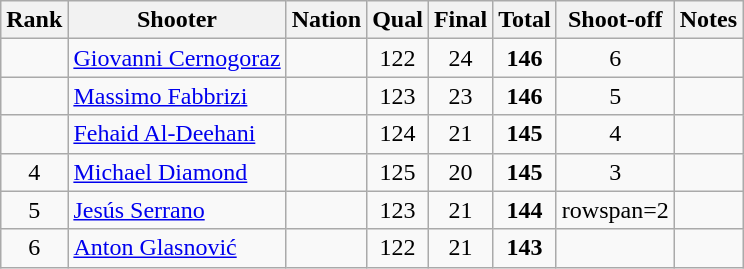<table class="wikitable sortable" style="text-align:center">
<tr>
<th>Rank</th>
<th>Shooter</th>
<th>Nation</th>
<th>Qual</th>
<th>Final</th>
<th>Total</th>
<th>Shoot-off</th>
<th>Notes</th>
</tr>
<tr>
<td></td>
<td align=left><a href='#'>Giovanni Cernogoraz</a></td>
<td align=left></td>
<td>122</td>
<td>24</td>
<td><strong>146</strong></td>
<td>6</td>
<td></td>
</tr>
<tr>
<td></td>
<td align=left><a href='#'>Massimo Fabbrizi</a></td>
<td align=left></td>
<td>123</td>
<td>23</td>
<td><strong>146</strong></td>
<td>5</td>
<td></td>
</tr>
<tr>
<td></td>
<td align=left><a href='#'>Fehaid Al-Deehani</a></td>
<td align=left></td>
<td>124</td>
<td>21</td>
<td><strong>145</strong></td>
<td>4</td>
<td></td>
</tr>
<tr>
<td>4</td>
<td align=left><a href='#'>Michael Diamond</a></td>
<td align=left></td>
<td>125</td>
<td>20</td>
<td><strong>145</strong></td>
<td>3</td>
<td></td>
</tr>
<tr>
<td>5</td>
<td align=left><a href='#'>Jesús Serrano</a></td>
<td align=left></td>
<td>123</td>
<td>21</td>
<td><strong>144</strong></td>
<td>rowspan=2 </td>
<td></td>
</tr>
<tr>
<td>6</td>
<td align=left><a href='#'>Anton Glasnović</a></td>
<td align=left></td>
<td>122</td>
<td>21</td>
<td><strong>143</strong></td>
<td></td>
</tr>
</table>
